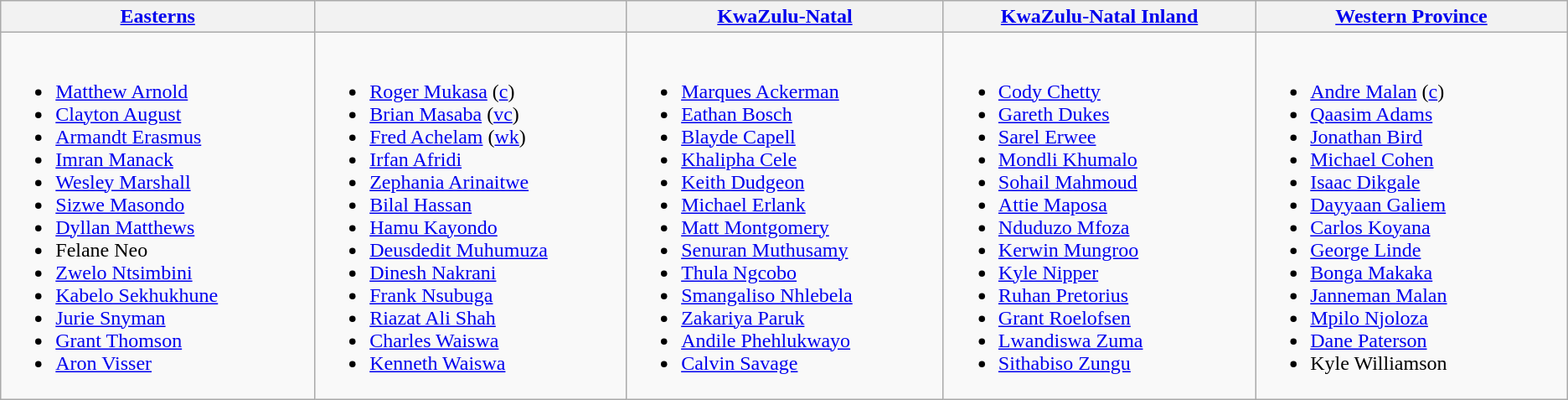<table class="wikitable">
<tr>
<th width=300> <a href='#'>Easterns</a></th>
<th width=300></th>
<th width=300> <a href='#'>KwaZulu-Natal</a></th>
<th width=300> <a href='#'>KwaZulu-Natal Inland</a></th>
<th width=300> <a href='#'>Western Province</a></th>
</tr>
<tr>
<td valign=top><br><ul><li><a href='#'>Matthew Arnold</a></li><li><a href='#'>Clayton August</a></li><li><a href='#'>Armandt Erasmus</a></li><li><a href='#'>Imran Manack</a></li><li><a href='#'>Wesley Marshall</a></li><li><a href='#'>Sizwe Masondo</a></li><li><a href='#'>Dyllan Matthews</a></li><li>Felane Neo</li><li><a href='#'>Zwelo Ntsimbini</a></li><li><a href='#'>Kabelo Sekhukhune</a></li><li><a href='#'>Jurie Snyman</a></li><li><a href='#'>Grant Thomson</a></li><li><a href='#'>Aron Visser</a></li></ul></td>
<td><br><ul><li><a href='#'>Roger Mukasa</a> (<a href='#'>c</a>)</li><li><a href='#'>Brian Masaba</a> (<a href='#'>vc</a>)</li><li><a href='#'>Fred Achelam</a> (<a href='#'>wk</a>)</li><li><a href='#'>Irfan Afridi</a></li><li><a href='#'>Zephania Arinaitwe</a></li><li><a href='#'>Bilal Hassan</a></li><li><a href='#'>Hamu Kayondo</a></li><li><a href='#'>Deusdedit Muhumuza</a></li><li><a href='#'>Dinesh  Nakrani</a></li><li><a href='#'>Frank Nsubuga</a></li><li><a href='#'>Riazat Ali Shah</a></li><li><a href='#'>Charles Waiswa</a></li><li><a href='#'>Kenneth Waiswa</a></li></ul></td>
<td><br><ul><li><a href='#'>Marques Ackerman</a></li><li><a href='#'>Eathan Bosch</a></li><li><a href='#'>Blayde Capell</a></li><li><a href='#'>Khalipha Cele</a></li><li><a href='#'>Keith Dudgeon</a></li><li><a href='#'>Michael Erlank</a></li><li><a href='#'>Matt Montgomery</a></li><li><a href='#'>Senuran Muthusamy</a></li><li><a href='#'>Thula Ngcobo</a></li><li><a href='#'>Smangaliso Nhlebela</a></li><li><a href='#'>Zakariya Paruk</a></li><li><a href='#'>Andile Phehlukwayo</a></li><li><a href='#'>Calvin Savage</a></li></ul></td>
<td><br><ul><li><a href='#'>Cody Chetty</a></li><li><a href='#'>Gareth Dukes</a></li><li><a href='#'>Sarel Erwee</a></li><li><a href='#'>Mondli Khumalo</a></li><li><a href='#'>Sohail Mahmoud</a></li><li><a href='#'>Attie Maposa</a></li><li><a href='#'>Nduduzo Mfoza</a></li><li><a href='#'>Kerwin Mungroo</a></li><li><a href='#'>Kyle Nipper</a></li><li><a href='#'>Ruhan Pretorius</a></li><li><a href='#'>Grant Roelofsen</a></li><li><a href='#'>Lwandiswa Zuma</a></li><li><a href='#'>Sithabiso Zungu</a></li></ul></td>
<td><br><ul><li><a href='#'>Andre Malan</a> (<a href='#'>c</a>)</li><li><a href='#'>Qaasim Adams</a></li><li><a href='#'>Jonathan Bird</a></li><li><a href='#'>Michael Cohen</a></li><li><a href='#'>Isaac Dikgale</a></li><li><a href='#'>Dayyaan Galiem</a></li><li><a href='#'>Carlos Koyana</a></li><li><a href='#'>George Linde</a></li><li><a href='#'>Bonga Makaka</a></li><li><a href='#'>Janneman Malan</a></li><li><a href='#'>Mpilo Njoloza</a></li><li><a href='#'>Dane Paterson</a></li><li>Kyle Williamson</li></ul></td>
</tr>
</table>
